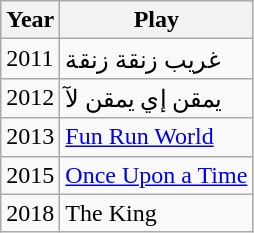<table class="wikitable">
<tr>
<th>Year</th>
<th>Play</th>
</tr>
<tr>
<td>2011</td>
<td>غريب زنقة زنقة</td>
</tr>
<tr>
<td>2012</td>
<td>يمقن إي يمقن لآ</td>
</tr>
<tr>
<td>2013</td>
<td><a href='#'>Fun Run World</a></td>
</tr>
<tr>
<td>2015</td>
<td><a href='#'>Once Upon a Time</a></td>
</tr>
<tr>
<td>2018</td>
<td>The King</td>
</tr>
</table>
